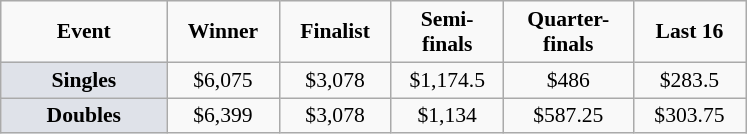<table class="wikitable" style="font-size:90%; text-align:center">
<tr>
<td width="104px"><strong>Event</strong></td>
<td width="68px"><strong>Winner</strong></td>
<td width="68px"><strong>Finalist</strong></td>
<td width="68px"><strong>Semi-finals</strong></td>
<td width="80px"><strong>Quarter-finals</strong></td>
<td width="68px"><strong>Last 16</strong></td>
</tr>
<tr>
<td bgcolor="#dfe2e9"><strong>Singles</strong></td>
<td>$6,075</td>
<td>$3,078</td>
<td>$1,174.5</td>
<td>$486</td>
<td>$283.5</td>
</tr>
<tr>
<td bgcolor="#dfe2e9"><strong>Doubles</strong></td>
<td>$6,399</td>
<td>$3,078</td>
<td>$1,134</td>
<td>$587.25</td>
<td>$303.75</td>
</tr>
</table>
